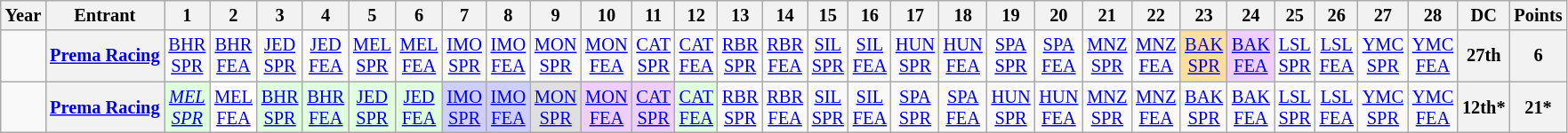<table class="wikitable" style="text-align:center; font-size:85%">
<tr>
<th scope="col">Year</th>
<th scope="col">Entrant</th>
<th scope="col">1</th>
<th scope="col">2</th>
<th scope="col">3</th>
<th scope="col">4</th>
<th scope="col">5</th>
<th scope="col">6</th>
<th scope="col">7</th>
<th scope="col">8</th>
<th scope="col">9</th>
<th scope="col">10</th>
<th scope="col">11</th>
<th scope="col">12</th>
<th scope="col">13</th>
<th scope="col">14</th>
<th scope="col">15</th>
<th scope="col">16</th>
<th scope="col">17</th>
<th scope="col">18</th>
<th scope="col">19</th>
<th scope="col">20</th>
<th scope="col">21</th>
<th scope="col">22</th>
<th scope="col">23</th>
<th scope="col">24</th>
<th scope="col">25</th>
<th scope="col">26</th>
<th scope="col">27</th>
<th scope="col">28</th>
<th scope="col">DC</th>
<th scope="col">Points</th>
</tr>
<tr>
<td scope="row"></td>
<th nowrap><a href='#'>Prema Racing</a></th>
<td><a href='#'>BHR<br>SPR</a></td>
<td><a href='#'>BHR<br>FEA</a></td>
<td><a href='#'>JED<br>SPR</a></td>
<td><a href='#'>JED<br>FEA</a></td>
<td><a href='#'>MEL<br>SPR</a></td>
<td><a href='#'>MEL<br>FEA</a></td>
<td><a href='#'>IMO<br>SPR</a></td>
<td><a href='#'>IMO<br>FEA</a></td>
<td><a href='#'>MON<br>SPR</a></td>
<td><a href='#'>MON<br>FEA</a></td>
<td><a href='#'>CAT<br>SPR</a></td>
<td><a href='#'>CAT<br>FEA</a></td>
<td><a href='#'>RBR<br>SPR</a></td>
<td><a href='#'>RBR<br>FEA</a></td>
<td><a href='#'>SIL<br>SPR</a></td>
<td><a href='#'>SIL<br>FEA</a></td>
<td><a href='#'>HUN<br>SPR</a></td>
<td><a href='#'>HUN<br>FEA</a></td>
<td><a href='#'>SPA<br>SPR</a></td>
<td><a href='#'>SPA<br>FEA</a></td>
<td><a href='#'>MNZ<br>SPR</a></td>
<td><a href='#'>MNZ<br>FEA</a></td>
<td style="background:#FFDF9F;"><a href='#'>BAK<br>SPR</a><br></td>
<td style="background:#EFCFFF;"><a href='#'>BAK<br>FEA</a><br></td>
<td><a href='#'>LSL<br>SPR</a></td>
<td><a href='#'>LSL<br>FEA</a></td>
<td><a href='#'>YMC<br>SPR</a></td>
<td><a href='#'>YMC<br>FEA</a></td>
<th>27th</th>
<th>6</th>
</tr>
<tr>
<td></td>
<th nowrap><a href='#'>Prema Racing</a></th>
<td style="background:#DFFFDF;"><em><a href='#'>MEL<br>SPR</a></em><br></td>
<td style="background:#FFFFFF;"><a href='#'>MEL<br>FEA</a><br></td>
<td style="background:#DFFFDF;"><a href='#'>BHR<br>SPR</a><br></td>
<td style="background:#DFFFDF;"><a href='#'>BHR<br>FEA</a><br></td>
<td style="background:#DFFFDF;"><a href='#'>JED<br>SPR</a><br></td>
<td style="background:#DFFFDF;"><a href='#'>JED<br>FEA</a><br></td>
<td style="background:#CFCFFF;"><a href='#'>IMO<br>SPR</a><br></td>
<td style="background:#CFCFFF;"><a href='#'>IMO<br>FEA</a><br></td>
<td style="background:#DFDFDF;"><a href='#'>MON<br>SPR</a><br></td>
<td style="background:#EFCFFF;"><a href='#'>MON<br>FEA</a><br></td>
<td style="background:#EFCFFF;"><a href='#'>CAT<br>SPR</a><br></td>
<td style="background:#DFFFDF;"><a href='#'>CAT<br>FEA</a><br></td>
<td style="background:#;"><a href='#'>RBR<br>SPR</a><br></td>
<td style="background:#;"><a href='#'>RBR<br>FEA</a><br></td>
<td style="background:#;"><a href='#'>SIL<br>SPR</a><br></td>
<td style="background:#;"><a href='#'>SIL<br>FEA</a><br></td>
<td style="background:#;"><a href='#'>SPA<br>SPR</a><br></td>
<td style="background:#;"><a href='#'>SPA<br>FEA</a><br></td>
<td style="background:#;"><a href='#'>HUN<br>SPR</a><br></td>
<td style="background:#;"><a href='#'>HUN<br>FEA</a><br></td>
<td style="background:#;"><a href='#'>MNZ<br>SPR</a><br></td>
<td style="background:#;"><a href='#'>MNZ<br>FEA</a><br></td>
<td style="background:#;"><a href='#'>BAK<br>SPR</a><br></td>
<td style="background:#;"><a href='#'>BAK<br>FEA</a><br></td>
<td style="background:#;"><a href='#'>LSL<br>SPR</a><br></td>
<td style="background:#;"><a href='#'>LSL<br>FEA</a><br></td>
<td style="background:#;"><a href='#'>YMC<br>SPR</a><br></td>
<td style="background:#;"><a href='#'>YMC<br>FEA</a><br></td>
<th>12th*</th>
<th>21*</th>
</tr>
</table>
